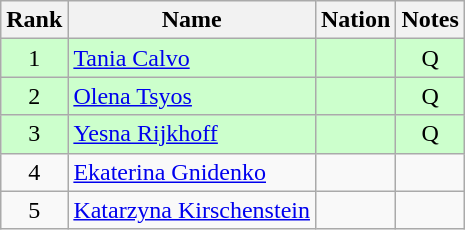<table class="wikitable sortable" style="text-align:center">
<tr>
<th>Rank</th>
<th>Name</th>
<th>Nation</th>
<th>Notes</th>
</tr>
<tr bgcolor=ccffcc>
<td>1</td>
<td align=left><a href='#'>Tania Calvo</a></td>
<td align=left></td>
<td>Q</td>
</tr>
<tr bgcolor=ccffcc>
<td>2</td>
<td align=left><a href='#'>Olena Tsyos</a></td>
<td align=left></td>
<td>Q</td>
</tr>
<tr bgcolor=ccffcc>
<td>3</td>
<td align=left><a href='#'>Yesna Rijkhoff</a></td>
<td align=left></td>
<td>Q</td>
</tr>
<tr>
<td>4</td>
<td align=left><a href='#'>Ekaterina Gnidenko</a></td>
<td align=left></td>
<td></td>
</tr>
<tr>
<td>5</td>
<td align=left><a href='#'>Katarzyna Kirschenstein</a></td>
<td align=left></td>
<td></td>
</tr>
</table>
